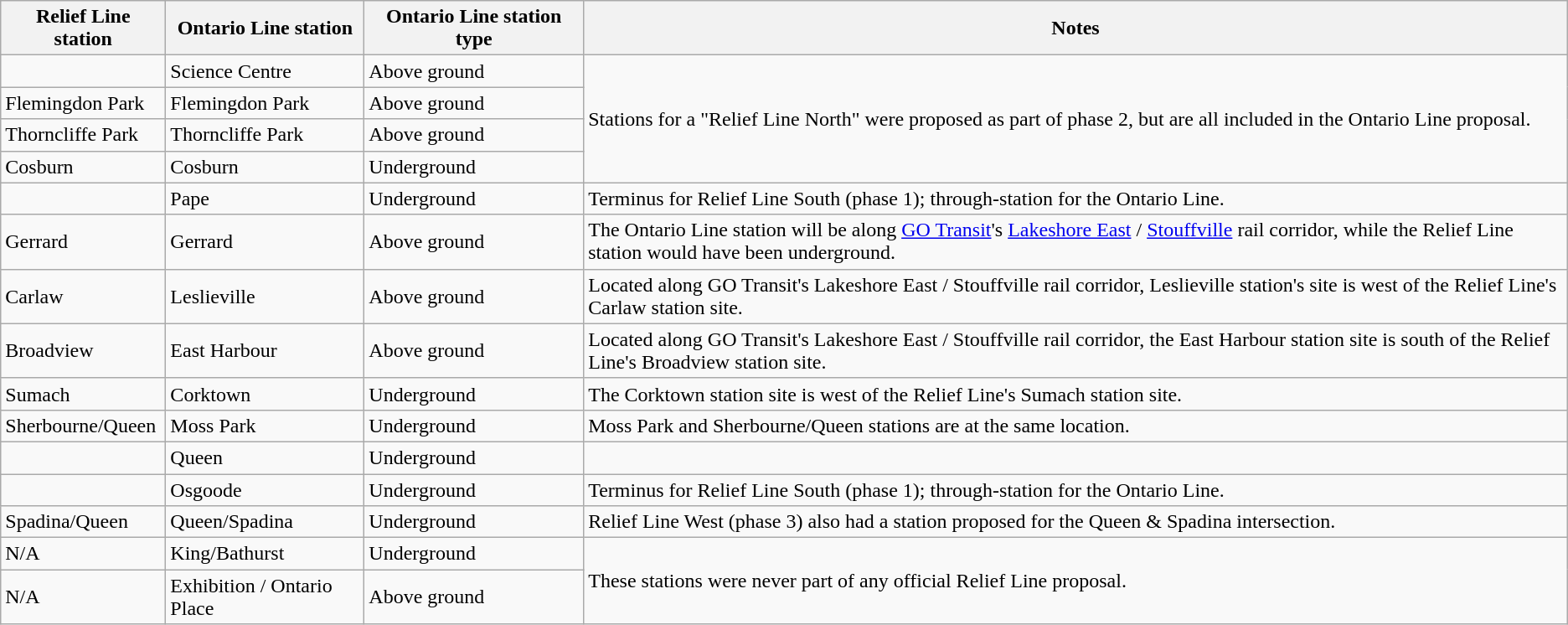<table class="wikitable">
<tr>
<th>Relief Line station</th>
<th>Ontario Line station</th>
<th width=14%>Ontario Line station type</th>
<th>Notes</th>
</tr>
<tr>
<td></td>
<td>Science Centre</td>
<td>Above ground</td>
<td rowspan="4">Stations for a "Relief Line North" were proposed as part of phase 2, but are all included in the Ontario Line proposal.</td>
</tr>
<tr>
<td>Flemingdon Park</td>
<td>Flemingdon Park</td>
<td>Above ground</td>
</tr>
<tr>
<td>Thorncliffe Park</td>
<td>Thorncliffe Park</td>
<td>Above ground</td>
</tr>
<tr>
<td>Cosburn</td>
<td>Cosburn</td>
<td>Underground</td>
</tr>
<tr>
<td></td>
<td>Pape</td>
<td>Underground</td>
<td>Terminus for Relief Line South (phase 1); through-station for the Ontario Line.</td>
</tr>
<tr>
<td>Gerrard</td>
<td>Gerrard</td>
<td>Above ground</td>
<td>The Ontario Line station will be along <a href='#'>GO Transit</a>'s <a href='#'>Lakeshore East</a> / <a href='#'>Stouffville</a> rail corridor, while the Relief Line station would have been underground.</td>
</tr>
<tr>
<td>Carlaw</td>
<td>Leslieville</td>
<td>Above ground</td>
<td>Located along GO Transit's Lakeshore East / Stouffville rail corridor, Leslieville station's site is west of the Relief Line's Carlaw station site.</td>
</tr>
<tr>
<td>Broadview</td>
<td>East Harbour</td>
<td>Above ground</td>
<td>Located along GO Transit's Lakeshore East / Stouffville rail corridor, the East Harbour station site is south of the Relief Line's Broadview station site.</td>
</tr>
<tr>
<td>Sumach</td>
<td>Corktown</td>
<td>Underground</td>
<td>The Corktown station site is west of the Relief Line's Sumach station site.</td>
</tr>
<tr>
<td>Sherbourne/Queen</td>
<td>Moss Park</td>
<td>Underground</td>
<td>Moss Park and Sherbourne/Queen stations are at the same location.</td>
</tr>
<tr>
<td></td>
<td>Queen</td>
<td>Underground</td>
<td></td>
</tr>
<tr>
<td></td>
<td>Osgoode</td>
<td>Underground</td>
<td>Terminus for Relief Line South (phase 1); through-station for the Ontario Line.</td>
</tr>
<tr>
<td>Spadina/Queen</td>
<td>Queen/Spadina</td>
<td>Underground</td>
<td>Relief Line West (phase 3) also had a station proposed for the Queen & Spadina intersection.</td>
</tr>
<tr>
<td>N/A</td>
<td>King/Bathurst</td>
<td>Underground</td>
<td rowspan="2">These stations were never part of any official Relief Line proposal.</td>
</tr>
<tr>
<td>N/A</td>
<td>Exhibition / Ontario Place</td>
<td>Above ground</td>
</tr>
</table>
